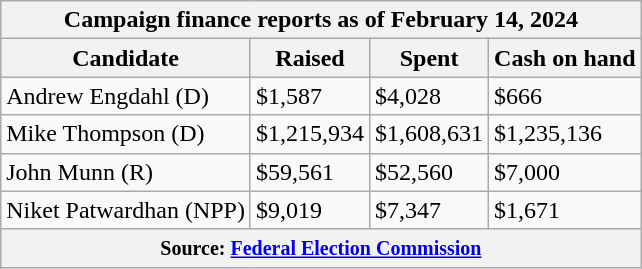<table class="wikitable sortable">
<tr>
<th colspan=4>Campaign finance reports as of February 14, 2024</th>
</tr>
<tr style="text-align:center;">
<th>Candidate</th>
<th>Raised</th>
<th>Spent</th>
<th>Cash on hand</th>
</tr>
<tr>
<td>Andrew Engdahl (D)</td>
<td>$1,587</td>
<td>$4,028</td>
<td>$666</td>
</tr>
<tr>
<td>Mike Thompson (D)</td>
<td>$1,215,934</td>
<td>$1,608,631</td>
<td>$1,235,136</td>
</tr>
<tr>
<td>John Munn (R)</td>
<td>$59,561</td>
<td>$52,560</td>
<td>$7,000</td>
</tr>
<tr>
<td>Niket Patwardhan (NPP)</td>
<td>$9,019</td>
<td>$7,347</td>
<td>$1,671</td>
</tr>
<tr>
<th colspan="4"><small>Source: <a href='#'>Federal Election Commission</a></small></th>
</tr>
</table>
